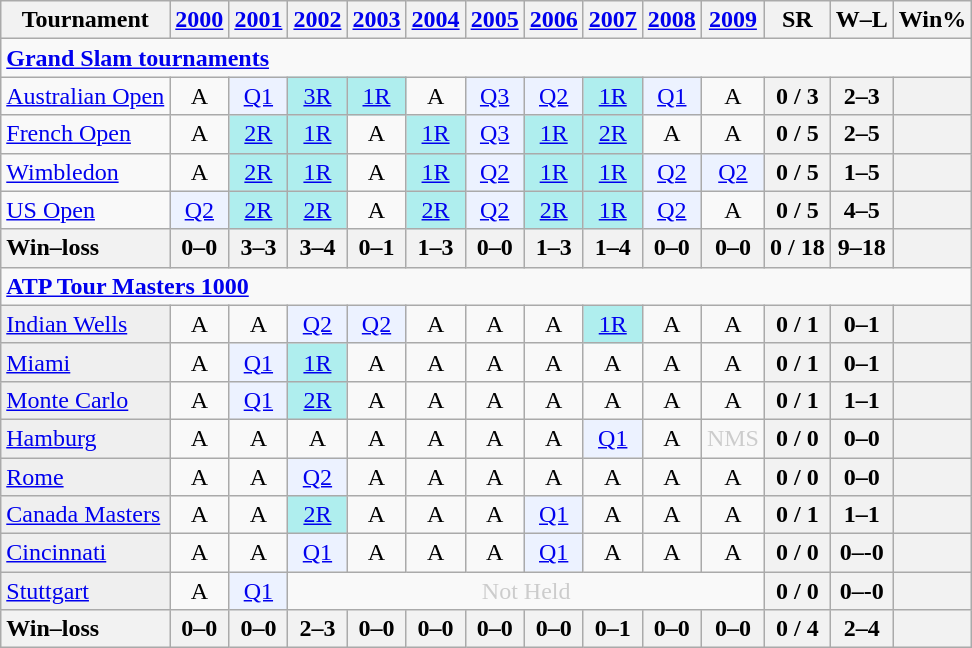<table class=wikitable style=text-align:center>
<tr>
<th>Tournament</th>
<th><a href='#'>2000</a></th>
<th><a href='#'>2001</a></th>
<th><a href='#'>2002</a></th>
<th><a href='#'>2003</a></th>
<th><a href='#'>2004</a></th>
<th><a href='#'>2005</a></th>
<th><a href='#'>2006</a></th>
<th><a href='#'>2007</a></th>
<th><a href='#'>2008</a></th>
<th><a href='#'>2009</a></th>
<th>SR</th>
<th>W–L</th>
<th>Win%</th>
</tr>
<tr>
<td colspan=25 style=text-align:left><a href='#'><strong>Grand Slam tournaments</strong></a></td>
</tr>
<tr>
<td align=left><a href='#'>Australian Open</a></td>
<td>A</td>
<td bgcolor=ecf2ff><a href='#'>Q1</a></td>
<td bgcolor=afeeee><a href='#'>3R</a></td>
<td bgcolor=afeeee><a href='#'>1R</a></td>
<td>A</td>
<td bgcolor=ecf2ff><a href='#'>Q3</a></td>
<td bgcolor=ecf2ff><a href='#'>Q2</a></td>
<td bgcolor=afeeee><a href='#'>1R</a></td>
<td bgcolor=ecf2ff><a href='#'>Q1</a></td>
<td>A</td>
<th>0 / 3</th>
<th>2–3</th>
<th></th>
</tr>
<tr>
<td align=left><a href='#'>French Open</a></td>
<td>A</td>
<td bgcolor=afeeee><a href='#'>2R</a></td>
<td bgcolor=afeeee><a href='#'>1R</a></td>
<td>A</td>
<td bgcolor=afeeee><a href='#'>1R</a></td>
<td bgcolor=ecf2ff><a href='#'>Q3</a></td>
<td bgcolor=afeeee><a href='#'>1R</a></td>
<td bgcolor=afeeee><a href='#'>2R</a></td>
<td>A</td>
<td>A</td>
<th>0 / 5</th>
<th>2–5</th>
<th></th>
</tr>
<tr>
<td align=left><a href='#'>Wimbledon</a></td>
<td>A</td>
<td bgcolor=afeeee><a href='#'>2R</a></td>
<td bgcolor=afeeee><a href='#'>1R</a></td>
<td>A</td>
<td bgcolor=afeeee><a href='#'>1R</a></td>
<td bgcolor=ecf2ff><a href='#'>Q2</a></td>
<td bgcolor=afeeee><a href='#'>1R</a></td>
<td bgcolor=afeeee><a href='#'>1R</a></td>
<td bgcolor=ecf2ff><a href='#'>Q2</a></td>
<td bgcolor=ecf2ff><a href='#'>Q2</a></td>
<th>0 / 5</th>
<th>1–5</th>
<th></th>
</tr>
<tr>
<td align=left><a href='#'>US Open</a></td>
<td bgcolor=ecf2ff><a href='#'>Q2</a></td>
<td bgcolor=afeeee><a href='#'>2R</a></td>
<td bgcolor=afeeee><a href='#'>2R</a></td>
<td>A</td>
<td bgcolor=afeeee><a href='#'>2R</a></td>
<td bgcolor=ecf2ff><a href='#'>Q2</a></td>
<td bgcolor=afeeee><a href='#'>2R</a></td>
<td bgcolor=afeeee><a href='#'>1R</a></td>
<td bgcolor=ecf2ff><a href='#'>Q2</a></td>
<td>A</td>
<th>0 / 5</th>
<th>4–5</th>
<th></th>
</tr>
<tr>
<th style=text-align:left><strong>Win–loss</strong></th>
<th>0–0</th>
<th>3–3</th>
<th>3–4</th>
<th>0–1</th>
<th>1–3</th>
<th>0–0</th>
<th>1–3</th>
<th>1–4</th>
<th>0–0</th>
<th>0–0</th>
<th>0 / 18</th>
<th>9–18</th>
<th></th>
</tr>
<tr>
<td colspan=25 style=text-align:left><strong><a href='#'>ATP Tour Masters 1000</a></strong></td>
</tr>
<tr>
<td bgcolor=efefef align=left><a href='#'>Indian Wells</a></td>
<td>A</td>
<td>A</td>
<td bgcolor=ecf2ff><a href='#'>Q2</a></td>
<td bgcolor=ecf2ff><a href='#'>Q2</a></td>
<td>A</td>
<td>A</td>
<td>A</td>
<td bgcolor=afeeee><a href='#'>1R</a></td>
<td>A</td>
<td>A</td>
<th>0 / 1</th>
<th>0–1</th>
<th></th>
</tr>
<tr>
<td bgcolor=efefef align=left><a href='#'>Miami</a></td>
<td>A</td>
<td bgcolor=ecf2ff><a href='#'>Q1</a></td>
<td bgcolor=afeeee><a href='#'>1R</a></td>
<td>A</td>
<td>A</td>
<td>A</td>
<td>A</td>
<td>A</td>
<td>A</td>
<td>A</td>
<th>0 / 1</th>
<th>0–1</th>
<th></th>
</tr>
<tr>
<td bgcolor=efefef align=left><a href='#'>Monte Carlo</a></td>
<td>A</td>
<td bgcolor=ecf2ff><a href='#'>Q1</a></td>
<td bgcolor=afeeee><a href='#'>2R</a></td>
<td>A</td>
<td>A</td>
<td>A</td>
<td>A</td>
<td>A</td>
<td>A</td>
<td>A</td>
<th>0 / 1</th>
<th>1–1</th>
<th></th>
</tr>
<tr>
<td bgcolor=efefef align=left><a href='#'>Hamburg</a></td>
<td>A</td>
<td>A</td>
<td>A</td>
<td>A</td>
<td>A</td>
<td>A</td>
<td>A</td>
<td bgcolor=ecf2ff><a href='#'>Q1</a></td>
<td>A</td>
<td align="center" colspan="1" style="color:#cccccc;">NMS</td>
<th>0 / 0</th>
<th>0–0</th>
<th></th>
</tr>
<tr>
<td bgcolor=efefef align=left><a href='#'>Rome</a></td>
<td>A</td>
<td>A</td>
<td bgcolor=ecf2ff><a href='#'>Q2</a></td>
<td>A</td>
<td>A</td>
<td>A</td>
<td>A</td>
<td>A</td>
<td>A</td>
<td>A</td>
<th>0 / 0</th>
<th>0–0</th>
<th></th>
</tr>
<tr>
<td bgcolor=efefef align=left><a href='#'>Canada Masters</a></td>
<td>A</td>
<td>A</td>
<td bgcolor=afeeee><a href='#'>2R</a></td>
<td>A</td>
<td>A</td>
<td>A</td>
<td bgcolor=ecf2ff><a href='#'>Q1</a></td>
<td>A</td>
<td>A</td>
<td>A</td>
<th>0 / 1</th>
<th>1–1</th>
<th></th>
</tr>
<tr>
<td bgcolor=efefef align=left><a href='#'>Cincinnati</a></td>
<td>A</td>
<td>A</td>
<td bgcolor=ecf2ff><a href='#'>Q1</a></td>
<td>A</td>
<td>A</td>
<td>A</td>
<td bgcolor=ecf2ff><a href='#'>Q1</a></td>
<td>A</td>
<td>A</td>
<td>A</td>
<th>0 / 0</th>
<th>0–-0</th>
<th></th>
</tr>
<tr>
<td bgcolor=efefef align=left><a href='#'>Stuttgart</a></td>
<td>A</td>
<td bgcolor=ecf2ff><a href='#'>Q1</a></td>
<td align="center" colspan="8" style="color:#cccccc;">Not Held</td>
<th>0 / 0</th>
<th>0–-0</th>
<th></th>
</tr>
<tr>
<th style=text-align:left><strong>Win–loss</strong></th>
<th>0–0</th>
<th>0–0</th>
<th>2–3</th>
<th>0–0</th>
<th>0–0</th>
<th>0–0</th>
<th>0–0</th>
<th>0–1</th>
<th>0–0</th>
<th>0–0</th>
<th>0 / 4</th>
<th>2–4</th>
<th></th>
</tr>
</table>
